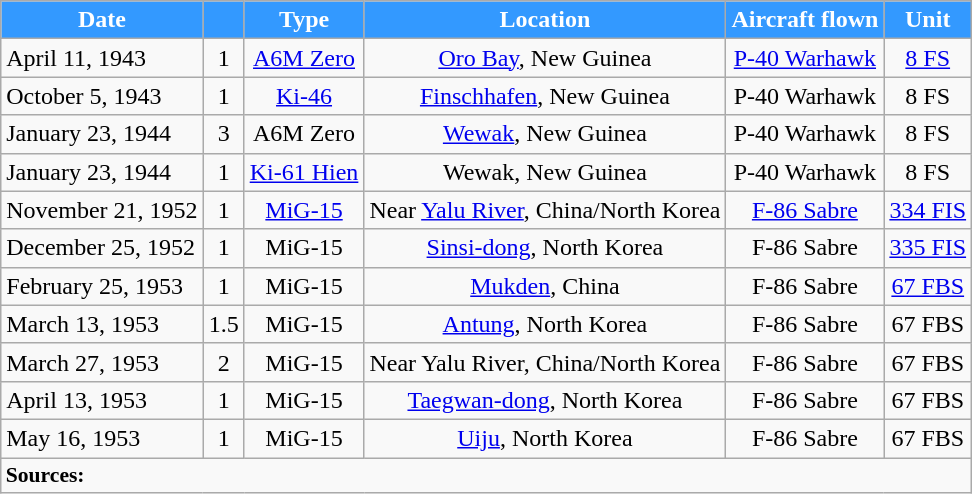<table align="center" class="wikitable">
<tr style="color:white;">
<th style="background-color:#39F;">Date</th>
<th style="background-color:#39F;"></th>
<th style="background-color:#39F;">Type</th>
<th style="background-color:#39F;">Location</th>
<th style="background-color:#39F;">Aircraft flown</th>
<th style="background-color:#39F;">Unit</th>
</tr>
<tr>
<td>April 11, 1943</td>
<td align=center>1</td>
<td align=center><a href='#'>A6M Zero</a></td>
<td align=center><a href='#'>Oro Bay</a>, New Guinea</td>
<td align=center><a href='#'>P-40 Warhawk</a></td>
<td align=center><a href='#'>8 FS</a></td>
</tr>
<tr>
<td>October 5, 1943</td>
<td align=center>1</td>
<td align=center><a href='#'>Ki-46</a></td>
<td align=center><a href='#'>Finschhafen</a>, New Guinea</td>
<td align=center>P-40 Warhawk</td>
<td align=center>8 FS</td>
</tr>
<tr>
<td>January 23, 1944</td>
<td align=center>3</td>
<td align=center>A6M Zero</td>
<td align=center><a href='#'>Wewak</a>, New Guinea</td>
<td align=center>P-40 Warhawk</td>
<td align=center>8 FS</td>
</tr>
<tr>
<td>January 23, 1944</td>
<td align=center>1</td>
<td align=center><a href='#'>Ki-61 Hien</a></td>
<td align=center>Wewak, New Guinea</td>
<td align=center>P-40 Warhawk</td>
<td align=center>8 FS</td>
</tr>
<tr>
<td>November 21, 1952</td>
<td align=center>1</td>
<td align=center><a href='#'>MiG-15</a></td>
<td align=center>Near <a href='#'>Yalu River</a>, China/North Korea</td>
<td align=center><a href='#'>F-86 Sabre</a></td>
<td align=center><a href='#'>334 FIS</a></td>
</tr>
<tr>
<td>December 25, 1952</td>
<td align=center>1</td>
<td align=center>MiG-15</td>
<td align=center><a href='#'>Sinsi-dong</a>, North Korea</td>
<td align=center>F-86 Sabre</td>
<td align=center><a href='#'>335 FIS</a></td>
</tr>
<tr>
<td>February 25, 1953</td>
<td align=center>1</td>
<td align=center>MiG-15</td>
<td align=center><a href='#'>Mukden</a>, China</td>
<td align=center>F-86 Sabre</td>
<td align=center><a href='#'>67 FBS</a></td>
</tr>
<tr>
<td>March 13, 1953</td>
<td align=center>1.5</td>
<td align=center>MiG-15</td>
<td align=center><a href='#'>Antung</a>, North Korea</td>
<td align=center>F-86 Sabre</td>
<td align=center>67 FBS</td>
</tr>
<tr>
<td>March 27, 1953</td>
<td align=center>2</td>
<td align=center>MiG-15</td>
<td align=center>Near Yalu River, China/North Korea</td>
<td align=center>F-86 Sabre</td>
<td align=center>67 FBS</td>
</tr>
<tr>
<td>April 13, 1953</td>
<td align=center>1</td>
<td align=center>MiG-15</td>
<td align=center><a href='#'>Taegwan-dong</a>, North Korea</td>
<td align=center>F-86 Sabre</td>
<td align=center>67 FBS</td>
</tr>
<tr>
<td>May 16, 1953</td>
<td align=center>1</td>
<td align=center>MiG-15</td>
<td align=center><a href='#'>Uiju</a>, North Korea</td>
<td align=center>F-86 Sabre</td>
<td align=center>67 FBS</td>
</tr>
<tr>
<td colspan="6" style="font-size:90%;"><strong>Sources:</strong> </td>
</tr>
</table>
